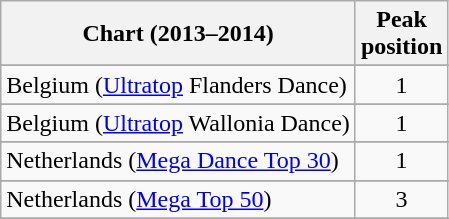<table class="wikitable sortable">
<tr>
<th scope="col">Chart (2013–2014)</th>
<th scope="col">Peak<br>position</th>
</tr>
<tr>
</tr>
<tr>
</tr>
<tr>
<td>Belgium (<a href='#'>Ultratop</a> Flanders Dance)</td>
<td align=center>1</td>
</tr>
<tr>
</tr>
<tr>
<td>Belgium (<a href='#'>Ultratop</a> Wallonia Dance)</td>
<td align=center>1</td>
</tr>
<tr>
</tr>
<tr>
</tr>
<tr>
</tr>
<tr>
</tr>
<tr>
</tr>
<tr>
</tr>
<tr>
</tr>
<tr>
</tr>
<tr>
<td>Netherlands (<a href='#'>Mega Dance Top 30</a>)</td>
<td align=center>1</td>
</tr>
<tr>
</tr>
<tr>
<td>Netherlands (<a href='#'>Mega Top 50</a>)</td>
<td align=center>3</td>
</tr>
<tr>
</tr>
<tr>
</tr>
<tr>
</tr>
<tr>
</tr>
<tr>
</tr>
<tr>
</tr>
<tr>
</tr>
<tr>
</tr>
<tr>
</tr>
</table>
